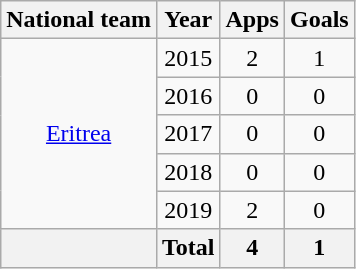<table class="wikitable" style="text-align:center">
<tr>
<th>National team</th>
<th>Year</th>
<th>Apps</th>
<th>Goals</th>
</tr>
<tr>
<td rowspan="5"><a href='#'>Eritrea</a></td>
<td>2015</td>
<td>2</td>
<td>1</td>
</tr>
<tr>
<td>2016</td>
<td>0</td>
<td>0</td>
</tr>
<tr>
<td>2017</td>
<td>0</td>
<td>0</td>
</tr>
<tr>
<td>2018</td>
<td>0</td>
<td>0</td>
</tr>
<tr>
<td>2019</td>
<td>2</td>
<td>0</td>
</tr>
<tr>
<th></th>
<th>Total</th>
<th>4</th>
<th>1</th>
</tr>
</table>
